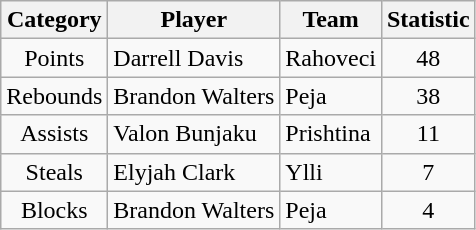<table class="wikitable" style="text-align:center;">
<tr>
<th>Category</th>
<th>Player</th>
<th>Team</th>
<th>Statistic</th>
</tr>
<tr>
<td>Points</td>
<td align="left"> Darrell Davis</td>
<td align="left"> Rahoveci</td>
<td>48</td>
</tr>
<tr>
<td>Rebounds</td>
<td align="left"> Brandon Walters</td>
<td align="left"> Peja</td>
<td>38</td>
</tr>
<tr>
<td>Assists</td>
<td align="left"> Valon Bunjaku</td>
<td align="left"> Prishtina</td>
<td>11</td>
</tr>
<tr>
<td>Steals</td>
<td align="left"> Elyjah Clark</td>
<td align="left"> Ylli</td>
<td>7</td>
</tr>
<tr>
<td>Blocks</td>
<td align="left"> Brandon Walters</td>
<td align="left"> Peja</td>
<td>4</td>
</tr>
</table>
